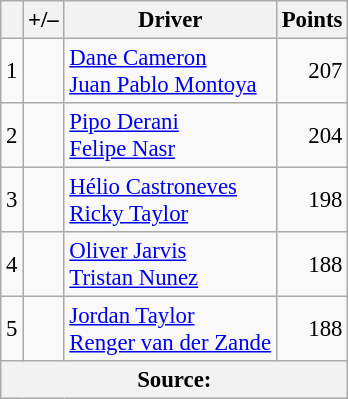<table class="wikitable" style="font-size: 95%;">
<tr>
<th scope="col"></th>
<th scope="col">+/–</th>
<th scope="col">Driver</th>
<th scope="col">Points</th>
</tr>
<tr>
<td align=center>1</td>
<td align="left"></td>
<td> <a href='#'>Dane Cameron</a><br> <a href='#'>Juan Pablo Montoya</a></td>
<td align=right>207</td>
</tr>
<tr>
<td align=center>2</td>
<td align="left"></td>
<td> <a href='#'>Pipo Derani</a><br> <a href='#'>Felipe Nasr</a></td>
<td align=right>204</td>
</tr>
<tr>
<td align=center>3</td>
<td align="left"></td>
<td> <a href='#'>Hélio Castroneves</a><br> <a href='#'>Ricky Taylor</a></td>
<td align=right>198</td>
</tr>
<tr>
<td align=center>4</td>
<td align="left"></td>
<td> <a href='#'>Oliver Jarvis</a><br> <a href='#'>Tristan Nunez</a></td>
<td align=right>188</td>
</tr>
<tr>
<td align=center>5</td>
<td align="left"></td>
<td> <a href='#'>Jordan Taylor</a><br> <a href='#'>Renger van der Zande</a></td>
<td align=right>188</td>
</tr>
<tr>
<th colspan=5>Source:</th>
</tr>
</table>
